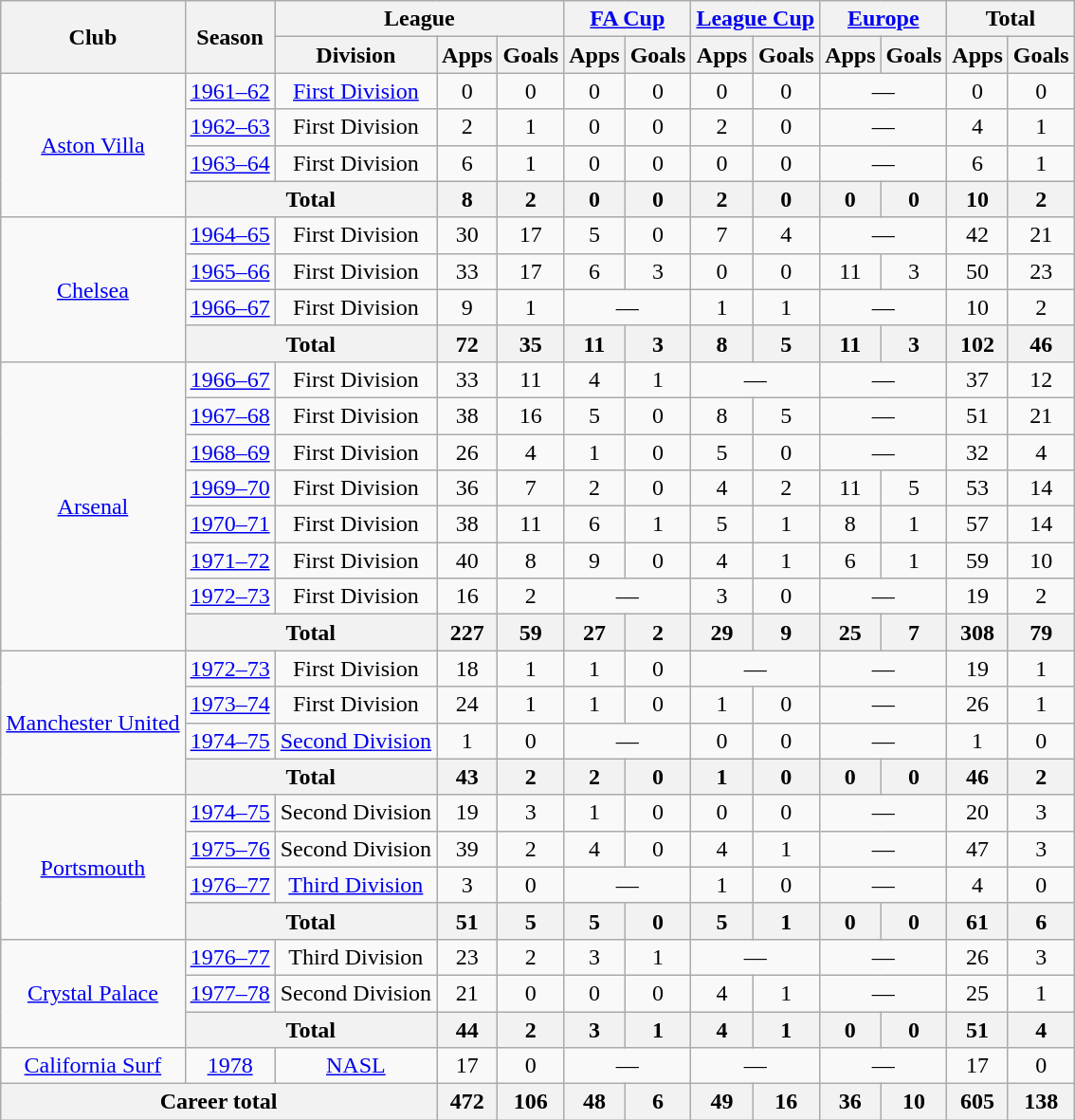<table class="wikitable" style="text-align:center">
<tr>
<th rowspan="2">Club</th>
<th rowspan="2">Season</th>
<th colspan="3">League</th>
<th colspan="2"><a href='#'>FA Cup</a></th>
<th colspan="2"><a href='#'>League Cup</a></th>
<th colspan="2"><a href='#'>Europe</a></th>
<th colspan="2">Total</th>
</tr>
<tr>
<th>Division</th>
<th>Apps</th>
<th>Goals</th>
<th>Apps</th>
<th>Goals</th>
<th>Apps</th>
<th>Goals</th>
<th>Apps</th>
<th>Goals</th>
<th>Apps</th>
<th>Goals</th>
</tr>
<tr>
<td rowspan="4"><a href='#'>Aston Villa</a></td>
<td><a href='#'>1961–62</a></td>
<td><a href='#'>First Division</a></td>
<td>0</td>
<td>0</td>
<td>0</td>
<td>0</td>
<td>0</td>
<td>0</td>
<td colspan="2">—</td>
<td>0</td>
<td>0</td>
</tr>
<tr>
<td><a href='#'>1962–63</a></td>
<td>First Division</td>
<td>2</td>
<td>1</td>
<td>0</td>
<td>0</td>
<td>2</td>
<td>0</td>
<td colspan="2">—</td>
<td>4</td>
<td>1</td>
</tr>
<tr>
<td><a href='#'>1963–64</a></td>
<td>First Division</td>
<td>6</td>
<td>1</td>
<td>0</td>
<td>0</td>
<td>0</td>
<td>0</td>
<td colspan="2">—</td>
<td>6</td>
<td>1</td>
</tr>
<tr>
<th colspan="2">Total</th>
<th>8</th>
<th>2</th>
<th>0</th>
<th>0</th>
<th>2</th>
<th>0</th>
<th>0</th>
<th>0</th>
<th>10</th>
<th>2</th>
</tr>
<tr>
<td rowspan="4"><a href='#'>Chelsea</a></td>
<td><a href='#'>1964–65</a></td>
<td>First Division</td>
<td>30</td>
<td>17</td>
<td>5</td>
<td>0</td>
<td>7</td>
<td>4</td>
<td colspan="2">—</td>
<td>42</td>
<td>21</td>
</tr>
<tr>
<td><a href='#'>1965–66</a></td>
<td>First Division</td>
<td>33</td>
<td>17</td>
<td>6</td>
<td>3</td>
<td>0</td>
<td>0</td>
<td>11</td>
<td>3</td>
<td>50</td>
<td>23</td>
</tr>
<tr>
<td><a href='#'>1966–67</a></td>
<td>First Division</td>
<td>9</td>
<td>1</td>
<td colspan="2">—</td>
<td>1</td>
<td>1</td>
<td colspan="2">—</td>
<td>10</td>
<td>2</td>
</tr>
<tr>
<th colspan="2">Total</th>
<th>72</th>
<th>35</th>
<th>11</th>
<th>3</th>
<th>8</th>
<th>5</th>
<th>11</th>
<th>3</th>
<th>102</th>
<th>46</th>
</tr>
<tr>
<td rowspan="8"><a href='#'>Arsenal</a></td>
<td><a href='#'>1966–67</a></td>
<td>First Division</td>
<td>33</td>
<td>11</td>
<td>4</td>
<td>1</td>
<td colspan="2">—</td>
<td colspan="2">—</td>
<td>37</td>
<td>12</td>
</tr>
<tr>
<td><a href='#'>1967–68</a></td>
<td>First Division</td>
<td>38</td>
<td>16</td>
<td>5</td>
<td>0</td>
<td>8</td>
<td>5</td>
<td colspan="2">—</td>
<td>51</td>
<td>21</td>
</tr>
<tr>
<td><a href='#'>1968–69</a></td>
<td>First Division</td>
<td>26</td>
<td>4</td>
<td>1</td>
<td>0</td>
<td>5</td>
<td>0</td>
<td colspan="2">—</td>
<td>32</td>
<td>4</td>
</tr>
<tr>
<td><a href='#'>1969–70</a></td>
<td>First Division</td>
<td>36</td>
<td>7</td>
<td>2</td>
<td>0</td>
<td>4</td>
<td>2</td>
<td>11</td>
<td>5</td>
<td>53</td>
<td>14</td>
</tr>
<tr>
<td><a href='#'>1970–71</a></td>
<td>First Division</td>
<td>38</td>
<td>11</td>
<td>6</td>
<td>1</td>
<td>5</td>
<td>1</td>
<td>8</td>
<td>1</td>
<td>57</td>
<td>14</td>
</tr>
<tr>
<td><a href='#'>1971–72</a></td>
<td>First Division</td>
<td>40</td>
<td>8</td>
<td>9</td>
<td>0</td>
<td>4</td>
<td>1</td>
<td>6</td>
<td>1</td>
<td>59</td>
<td>10</td>
</tr>
<tr>
<td><a href='#'>1972–73</a></td>
<td>First Division</td>
<td>16</td>
<td>2</td>
<td colspan="2">—</td>
<td>3</td>
<td>0</td>
<td colspan="2">—</td>
<td>19</td>
<td>2</td>
</tr>
<tr>
<th colspan="2">Total</th>
<th>227</th>
<th>59</th>
<th>27</th>
<th>2</th>
<th>29</th>
<th>9</th>
<th>25</th>
<th>7</th>
<th>308</th>
<th>79</th>
</tr>
<tr>
<td rowspan="4"><a href='#'>Manchester United</a></td>
<td><a href='#'>1972–73</a></td>
<td>First Division</td>
<td>18</td>
<td>1</td>
<td>1</td>
<td>0</td>
<td colspan="2">—</td>
<td colspan="2">—</td>
<td>19</td>
<td>1</td>
</tr>
<tr>
<td><a href='#'>1973–74</a></td>
<td>First Division</td>
<td>24</td>
<td>1</td>
<td>1</td>
<td>0</td>
<td>1</td>
<td>0</td>
<td colspan="2">—</td>
<td>26</td>
<td>1</td>
</tr>
<tr>
<td><a href='#'>1974–75</a></td>
<td><a href='#'>Second Division</a></td>
<td>1</td>
<td>0</td>
<td colspan="2">—</td>
<td>0</td>
<td>0</td>
<td colspan="2">—</td>
<td>1</td>
<td>0</td>
</tr>
<tr>
<th colspan="2">Total</th>
<th>43</th>
<th>2</th>
<th>2</th>
<th>0</th>
<th>1</th>
<th>0</th>
<th>0</th>
<th>0</th>
<th>46</th>
<th>2</th>
</tr>
<tr>
<td rowspan="4"><a href='#'>Portsmouth</a></td>
<td><a href='#'>1974–75</a></td>
<td>Second Division</td>
<td>19</td>
<td>3</td>
<td>1</td>
<td>0</td>
<td>0</td>
<td>0</td>
<td colspan="2">—</td>
<td>20</td>
<td>3</td>
</tr>
<tr>
<td><a href='#'>1975–76</a></td>
<td>Second Division</td>
<td>39</td>
<td>2</td>
<td>4</td>
<td>0</td>
<td>4</td>
<td>1</td>
<td colspan="2">—</td>
<td>47</td>
<td>3</td>
</tr>
<tr>
<td><a href='#'>1976–77</a></td>
<td><a href='#'>Third Division</a></td>
<td>3</td>
<td>0</td>
<td colspan="2">—</td>
<td>1</td>
<td>0</td>
<td colspan="2">—</td>
<td>4</td>
<td>0</td>
</tr>
<tr>
<th colspan="2">Total</th>
<th>51</th>
<th>5</th>
<th>5</th>
<th>0</th>
<th>5</th>
<th>1</th>
<th>0</th>
<th>0</th>
<th>61</th>
<th>6</th>
</tr>
<tr>
<td rowspan="3"><a href='#'>Crystal Palace</a></td>
<td><a href='#'>1976–77</a></td>
<td>Third Division</td>
<td>23</td>
<td>2</td>
<td>3</td>
<td>1</td>
<td colspan="2">—</td>
<td colspan="2">—</td>
<td>26</td>
<td>3</td>
</tr>
<tr>
<td><a href='#'>1977–78</a></td>
<td>Second Division</td>
<td>21</td>
<td>0</td>
<td>0</td>
<td>0</td>
<td>4</td>
<td>1</td>
<td colspan="2">—</td>
<td>25</td>
<td>1</td>
</tr>
<tr>
<th colspan="2">Total</th>
<th>44</th>
<th>2</th>
<th>3</th>
<th>1</th>
<th>4</th>
<th>1</th>
<th>0</th>
<th>0</th>
<th>51</th>
<th>4</th>
</tr>
<tr>
<td><a href='#'>California Surf</a></td>
<td><a href='#'>1978</a></td>
<td><a href='#'>NASL</a></td>
<td>17</td>
<td>0</td>
<td colspan="2">—</td>
<td colspan="2">—</td>
<td colspan="2">—</td>
<td>17</td>
<td>0</td>
</tr>
<tr>
<th colspan="3">Career total</th>
<th>472</th>
<th>106</th>
<th>48</th>
<th>6</th>
<th>49</th>
<th>16</th>
<th>36</th>
<th>10</th>
<th>605</th>
<th>138</th>
</tr>
</table>
